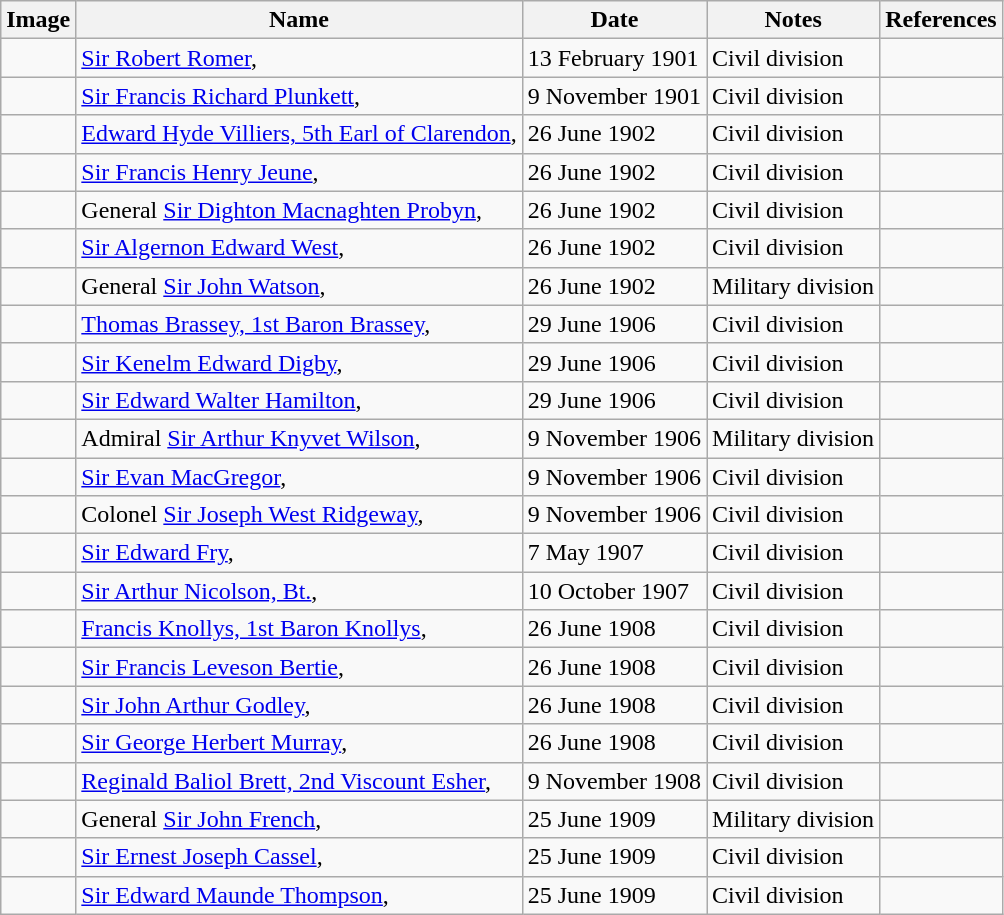<table class="wikitable">
<tr>
<th>Image</th>
<th>Name</th>
<th>Date</th>
<th>Notes</th>
<th>References</th>
</tr>
<tr>
<td></td>
<td><a href='#'>Sir Robert Romer</a>, </td>
<td>13 February 1901</td>
<td>Civil division</td>
<td></td>
</tr>
<tr>
<td></td>
<td><a href='#'>Sir Francis Richard Plunkett</a>, </td>
<td>9 November 1901</td>
<td>Civil division</td>
<td></td>
</tr>
<tr>
<td></td>
<td><a href='#'>Edward Hyde Villiers, 5th Earl of Clarendon</a>, </td>
<td>26 June 1902</td>
<td>Civil division</td>
<td></td>
</tr>
<tr>
<td></td>
<td><a href='#'>Sir Francis Henry Jeune</a>, </td>
<td>26 June 1902</td>
<td>Civil division</td>
<td></td>
</tr>
<tr>
<td></td>
<td>General <a href='#'>Sir Dighton Macnaghten Probyn</a>, </td>
<td>26 June 1902</td>
<td>Civil division</td>
<td></td>
</tr>
<tr>
<td></td>
<td><a href='#'>Sir Algernon Edward West</a>, </td>
<td>26 June 1902</td>
<td>Civil division</td>
<td></td>
</tr>
<tr>
<td></td>
<td>General <a href='#'>Sir John Watson</a>, </td>
<td>26 June 1902</td>
<td>Military division</td>
<td></td>
</tr>
<tr>
<td></td>
<td><a href='#'>Thomas Brassey, 1st Baron Brassey</a>, </td>
<td>29 June 1906</td>
<td>Civil division</td>
<td></td>
</tr>
<tr>
<td></td>
<td><a href='#'>Sir Kenelm Edward Digby</a>, </td>
<td>29 June 1906</td>
<td>Civil division</td>
<td></td>
</tr>
<tr>
<td></td>
<td><a href='#'>Sir Edward Walter Hamilton</a>, </td>
<td>29 June 1906</td>
<td>Civil division</td>
<td></td>
</tr>
<tr>
<td></td>
<td>Admiral <a href='#'>Sir Arthur Knyvet Wilson</a>, </td>
<td>9 November 1906</td>
<td>Military division</td>
<td></td>
</tr>
<tr>
<td></td>
<td><a href='#'>Sir Evan MacGregor</a>, </td>
<td>9 November 1906</td>
<td>Civil division</td>
<td></td>
</tr>
<tr>
<td></td>
<td>Colonel <a href='#'>Sir Joseph West Ridgeway</a>, </td>
<td>9 November 1906</td>
<td>Civil division</td>
<td></td>
</tr>
<tr>
<td></td>
<td><a href='#'>Sir Edward Fry</a>, </td>
<td>7 May 1907</td>
<td>Civil division</td>
<td></td>
</tr>
<tr>
<td></td>
<td><a href='#'>Sir Arthur Nicolson, Bt.</a>, </td>
<td>10 October 1907</td>
<td>Civil division</td>
<td></td>
</tr>
<tr>
<td></td>
<td><a href='#'>Francis Knollys, 1st Baron Knollys</a>, </td>
<td>26 June 1908</td>
<td>Civil division</td>
<td></td>
</tr>
<tr>
<td></td>
<td><a href='#'>Sir Francis Leveson Bertie</a>, </td>
<td>26 June 1908</td>
<td>Civil division</td>
<td></td>
</tr>
<tr>
<td></td>
<td><a href='#'>Sir John Arthur Godley</a>, </td>
<td>26 June 1908</td>
<td>Civil division</td>
<td></td>
</tr>
<tr>
<td></td>
<td><a href='#'>Sir George Herbert Murray</a>, </td>
<td>26 June 1908</td>
<td>Civil division</td>
<td></td>
</tr>
<tr>
<td></td>
<td><a href='#'>Reginald Baliol Brett, 2nd Viscount Esher</a>, </td>
<td>9 November 1908</td>
<td>Civil division</td>
<td></td>
</tr>
<tr>
<td></td>
<td>General <a href='#'>Sir John French</a>, </td>
<td>25 June 1909</td>
<td>Military division</td>
<td></td>
</tr>
<tr>
<td></td>
<td><a href='#'>Sir Ernest Joseph Cassel</a>, </td>
<td>25 June 1909</td>
<td>Civil division</td>
<td></td>
</tr>
<tr>
<td></td>
<td><a href='#'>Sir Edward Maunde Thompson</a>, </td>
<td>25 June 1909</td>
<td>Civil division</td>
<td></td>
</tr>
</table>
